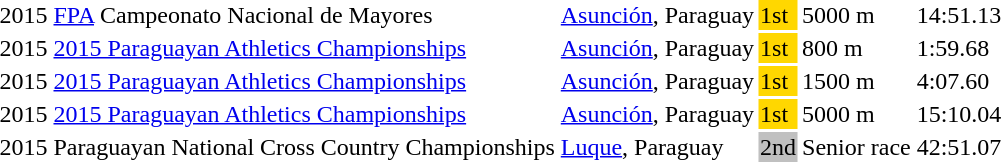<table>
<tr>
<td>2015</td>
<td><a href='#'>FPA</a> Campeonato Nacional de Mayores</td>
<td><a href='#'>Asunción</a>, Paraguay</td>
<td bgcolor="gold">1st</td>
<td>5000 m</td>
<td>14:51.13</td>
</tr>
<tr>
<td>2015</td>
<td><a href='#'>2015 Paraguayan Athletics Championships</a></td>
<td><a href='#'>Asunción</a>, Paraguay</td>
<td bgcolor="gold">1st</td>
<td>800 m</td>
<td>1:59.68</td>
</tr>
<tr>
<td>2015</td>
<td><a href='#'>2015 Paraguayan Athletics Championships</a></td>
<td><a href='#'>Asunción</a>, Paraguay</td>
<td bgcolor="gold">1st</td>
<td>1500 m</td>
<td>4:07.60</td>
</tr>
<tr>
<td>2015</td>
<td><a href='#'>2015 Paraguayan Athletics Championships</a></td>
<td><a href='#'>Asunción</a>, Paraguay</td>
<td bgcolor="gold">1st</td>
<td>5000 m</td>
<td>15:10.04</td>
</tr>
<tr>
<td>2015</td>
<td>Paraguayan National Cross Country Championships</td>
<td><a href='#'>Luque</a>, Paraguay</td>
<td bgcolor="silver">2nd</td>
<td>Senior race</td>
<td>42:51.07</td>
</tr>
</table>
